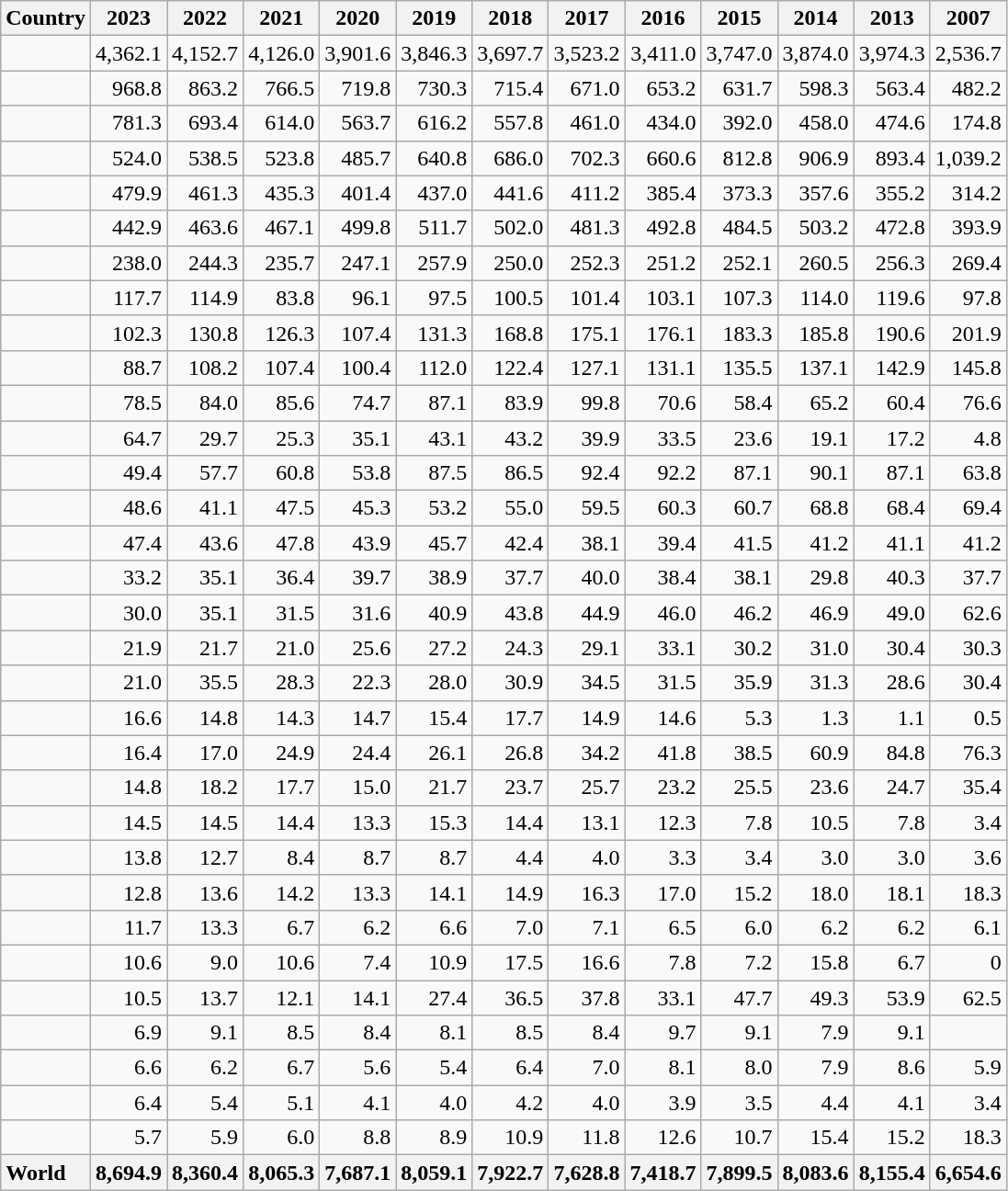<table class="wikitable sortable" style="text-align:right">
<tr>
<th>Country</th>
<th>2023</th>
<th>2022</th>
<th>2021</th>
<th>2020</th>
<th>2019</th>
<th>2018</th>
<th>2017</th>
<th>2016</th>
<th>2015</th>
<th>2014</th>
<th>2013</th>
<th>2007</th>
</tr>
<tr>
<td align=left></td>
<td>4,362.1</td>
<td>4,152.7</td>
<td>4,126.0</td>
<td>3,901.6</td>
<td>3,846.3</td>
<td>3,697.7</td>
<td>3,523.2</td>
<td>3,411.0</td>
<td>3,747.0</td>
<td>3,874.0</td>
<td>3,974.3</td>
<td>2,536.7</td>
</tr>
<tr>
<td align=left></td>
<td>968.8</td>
<td>863.2</td>
<td>766.5</td>
<td>719.8</td>
<td>730.3</td>
<td>715.4</td>
<td>671.0</td>
<td>653.2</td>
<td>631.7</td>
<td>598.3</td>
<td>563.4</td>
<td>482.2</td>
</tr>
<tr>
<td align="left"></td>
<td>781.3</td>
<td>693.4</td>
<td>614.0</td>
<td>563.7</td>
<td>616.2</td>
<td>557.8</td>
<td>461.0</td>
<td>434.0</td>
<td>392.0</td>
<td>458.0</td>
<td>474.6</td>
<td>174.8</td>
</tr>
<tr>
<td align="left"></td>
<td>524.0</td>
<td>538.5</td>
<td>523.8</td>
<td>485.7</td>
<td>640.8</td>
<td>686.0</td>
<td>702.3</td>
<td>660.6</td>
<td>812.8</td>
<td>906.9</td>
<td>893.4</td>
<td>1,039.2</td>
</tr>
<tr>
<td align=left></td>
<td>479.9</td>
<td>461.3</td>
<td>435.3</td>
<td>401.4</td>
<td>437.0</td>
<td>441.6</td>
<td>411.2</td>
<td>385.4</td>
<td>373.3</td>
<td>357.6</td>
<td>355.2</td>
<td>314.2</td>
</tr>
<tr>
<td align="left"></td>
<td>442.9</td>
<td>463.6</td>
<td>467.1</td>
<td>499.8</td>
<td>511.7</td>
<td>502.0</td>
<td>481.3</td>
<td>492.8</td>
<td>484.5</td>
<td>503.2</td>
<td>472.8</td>
<td>393.9</td>
</tr>
<tr>
<td align=left></td>
<td>238.0</td>
<td>244.3</td>
<td>235.7</td>
<td>247.1</td>
<td>257.9</td>
<td>250.0</td>
<td>252.3</td>
<td>251.2</td>
<td>252.1</td>
<td>260.5</td>
<td>256.3</td>
<td>269.4</td>
</tr>
<tr>
<td align="left"></td>
<td>117.7</td>
<td>114.9</td>
<td>83.8</td>
<td>96.1</td>
<td>97.5</td>
<td>100.5</td>
<td>101.4</td>
<td>103.1</td>
<td>107.3</td>
<td>114.0</td>
<td>119.6</td>
<td>97.8</td>
</tr>
<tr>
<td align="left"></td>
<td>102.3</td>
<td>130.8</td>
<td>126.3</td>
<td>107.4</td>
<td>131.3</td>
<td>168.8</td>
<td>175.1</td>
<td>176.1</td>
<td>183.3</td>
<td>185.8</td>
<td>190.6</td>
<td>201.9</td>
</tr>
<tr>
<td align="left"></td>
<td>88.7</td>
<td>108.2</td>
<td>107.4</td>
<td>100.4</td>
<td>112.0</td>
<td>122.4</td>
<td>127.1</td>
<td>131.1</td>
<td>135.5</td>
<td>137.1</td>
<td>142.9</td>
<td>145.8</td>
</tr>
<tr>
<td align="left"></td>
<td>78.5</td>
<td>84.0</td>
<td>85.6</td>
<td>74.7</td>
<td>87.1</td>
<td>83.9</td>
<td>99.8</td>
<td>70.6</td>
<td>58.4</td>
<td>65.2</td>
<td>60.4</td>
<td>76.6</td>
</tr>
<tr>
<td align=left></td>
<td>64.7</td>
<td>29.7</td>
<td>25.3</td>
<td>35.1</td>
<td>43.1</td>
<td>43.2</td>
<td>39.9</td>
<td>33.5</td>
<td>23.6</td>
<td>19.1</td>
<td>17.2</td>
<td>4.8</td>
</tr>
<tr>
<td align=left></td>
<td>49.4</td>
<td>57.7</td>
<td>60.8</td>
<td>53.8</td>
<td>87.5</td>
<td>86.5</td>
<td>92.4</td>
<td>92.2</td>
<td>87.1</td>
<td>90.1</td>
<td>87.1</td>
<td>63.8</td>
</tr>
<tr>
<td align="left"></td>
<td>48.6</td>
<td>41.1</td>
<td>47.5</td>
<td>45.3</td>
<td>53.2</td>
<td>55.0</td>
<td>59.5</td>
<td>60.3</td>
<td>60.7</td>
<td>68.8</td>
<td>68.4</td>
<td>69.4</td>
</tr>
<tr>
<td align="left"></td>
<td>47.4</td>
<td>43.6</td>
<td>47.8</td>
<td>43.9</td>
<td>45.7</td>
<td>42.4</td>
<td>38.1</td>
<td>39.4</td>
<td>41.5</td>
<td>41.2</td>
<td>41.1</td>
<td>41.2</td>
</tr>
<tr>
<td align="left"></td>
<td>33.2</td>
<td>35.1</td>
<td>36.4</td>
<td>39.7</td>
<td>38.9</td>
<td>37.7</td>
<td>40.0</td>
<td>38.4</td>
<td>38.1</td>
<td>29.8</td>
<td>40.3</td>
<td>37.7</td>
</tr>
<tr>
<td align="left"></td>
<td>30.0</td>
<td>35.1</td>
<td>31.5</td>
<td>31.6</td>
<td>40.9</td>
<td>43.8</td>
<td>44.9</td>
<td>46.0</td>
<td>46.2</td>
<td>46.9</td>
<td>49.0</td>
<td>62.6</td>
</tr>
<tr>
<td align="left"></td>
<td>21.9</td>
<td>21.7</td>
<td>21.0</td>
<td>25.6</td>
<td>27.2</td>
<td>24.3</td>
<td>29.1</td>
<td>33.1</td>
<td>30.2</td>
<td>31.0</td>
<td>30.4</td>
<td>30.3</td>
</tr>
<tr>
<td align="left"></td>
<td>21.0</td>
<td>35.5</td>
<td>28.3</td>
<td>22.3</td>
<td>28.0</td>
<td>30.9</td>
<td>34.5</td>
<td>31.5</td>
<td>35.9</td>
<td>31.3</td>
<td>28.6</td>
<td>30.4</td>
</tr>
<tr>
<td align="left"></td>
<td>16.6</td>
<td>14.8</td>
<td>14.3</td>
<td>14.7</td>
<td>15.4</td>
<td>17.7</td>
<td>14.9</td>
<td>14.6</td>
<td>5.3</td>
<td>1.3</td>
<td>1.1</td>
<td>0.5</td>
</tr>
<tr>
<td align="left"></td>
<td>16.4</td>
<td>17.0</td>
<td>24.9</td>
<td>24.4</td>
<td>26.1</td>
<td>26.8</td>
<td>34.2</td>
<td>41.8</td>
<td>38.5</td>
<td>60.9</td>
<td>84.8</td>
<td>76.3</td>
</tr>
<tr>
<td align="left"></td>
<td>14.8</td>
<td>18.2</td>
<td>17.7</td>
<td>15.0</td>
<td>21.7</td>
<td>23.7</td>
<td>25.7</td>
<td>23.2</td>
<td>25.5</td>
<td>23.6</td>
<td>24.7</td>
<td>35.4</td>
</tr>
<tr>
<td align="left"></td>
<td>14.5</td>
<td>14.5</td>
<td>14.4</td>
<td>13.3</td>
<td>15.3</td>
<td>14.4</td>
<td>13.1</td>
<td>12.3</td>
<td>7.8</td>
<td>10.5</td>
<td>7.8</td>
<td>3.4</td>
</tr>
<tr>
<td align="left"></td>
<td>13.8</td>
<td>12.7</td>
<td>8.4</td>
<td>8.7</td>
<td>8.7</td>
<td>4.4</td>
<td>4.0</td>
<td>3.3</td>
<td>3.4</td>
<td>3.0</td>
<td>3.0</td>
<td>3.6</td>
</tr>
<tr>
<td align="left"></td>
<td>12.8</td>
<td>13.6</td>
<td>14.2</td>
<td>13.3</td>
<td>14.1</td>
<td>14.9</td>
<td>16.3</td>
<td>17.0</td>
<td>15.2</td>
<td>18.0</td>
<td>18.1</td>
<td>18.3</td>
</tr>
<tr>
<td align="left"></td>
<td>11.7</td>
<td>13.3</td>
<td>6.7</td>
<td>6.2</td>
<td>6.6</td>
<td>7.0</td>
<td>7.1</td>
<td>6.5</td>
<td>6.0</td>
<td>6.2</td>
<td>6.2</td>
<td>6.1</td>
</tr>
<tr>
<td align="left"></td>
<td>10.6</td>
<td>9.0</td>
<td>10.6</td>
<td>7.4</td>
<td>10.9</td>
<td>17.5</td>
<td>16.6</td>
<td>7.8</td>
<td>7.2</td>
<td>15.8</td>
<td>6.7</td>
<td>0</td>
</tr>
<tr>
<td align="left"></td>
<td>10.5</td>
<td>13.7</td>
<td>12.1</td>
<td>14.1</td>
<td>27.4</td>
<td>36.5</td>
<td>37.8</td>
<td>33.1</td>
<td>47.7</td>
<td>49.3</td>
<td>53.9</td>
<td>62.5</td>
</tr>
<tr>
<td align="left"></td>
<td>6.9</td>
<td>9.1</td>
<td>8.5</td>
<td>8.4</td>
<td>8.1</td>
<td>8.5</td>
<td>8.4</td>
<td>9.7</td>
<td>9.1</td>
<td>7.9</td>
<td>9.1</td>
<td></td>
</tr>
<tr>
<td align="left"></td>
<td>6.6</td>
<td>6.2</td>
<td>6.7</td>
<td>5.6</td>
<td>5.4</td>
<td>6.4</td>
<td>7.0</td>
<td>8.1</td>
<td>8.0</td>
<td>7.9</td>
<td>8.6</td>
<td>5.9</td>
</tr>
<tr>
<td align="left"></td>
<td>6.4</td>
<td>5.4</td>
<td>5.1</td>
<td>4.1</td>
<td>4.0</td>
<td>4.2</td>
<td>4.0</td>
<td>3.9</td>
<td>3.5</td>
<td>4.4</td>
<td>4.1</td>
<td>3.4</td>
</tr>
<tr>
<td align="left"></td>
<td>5.7</td>
<td>5.9</td>
<td>6.0</td>
<td>8.8</td>
<td>8.9</td>
<td>10.9</td>
<td>11.8</td>
<td>12.6</td>
<td>10.7</td>
<td>15.4</td>
<td>15.2</td>
<td>18.3<br></td>
</tr>
<tr>
<th style="text-align:left">World</th>
<th>8,694.9</th>
<th>8,360.4</th>
<th>8,065.3</th>
<th>7,687.1</th>
<th>8,059.1</th>
<th>7,922.7</th>
<th style="text-align:right">7,628.8</th>
<th style="text-align:right">7,418.7</th>
<th style="text-align:right">7,899.5</th>
<th style="text-align:right">8,083.6</th>
<th>8,155.4</th>
<th>6,654.6</th>
</tr>
</table>
